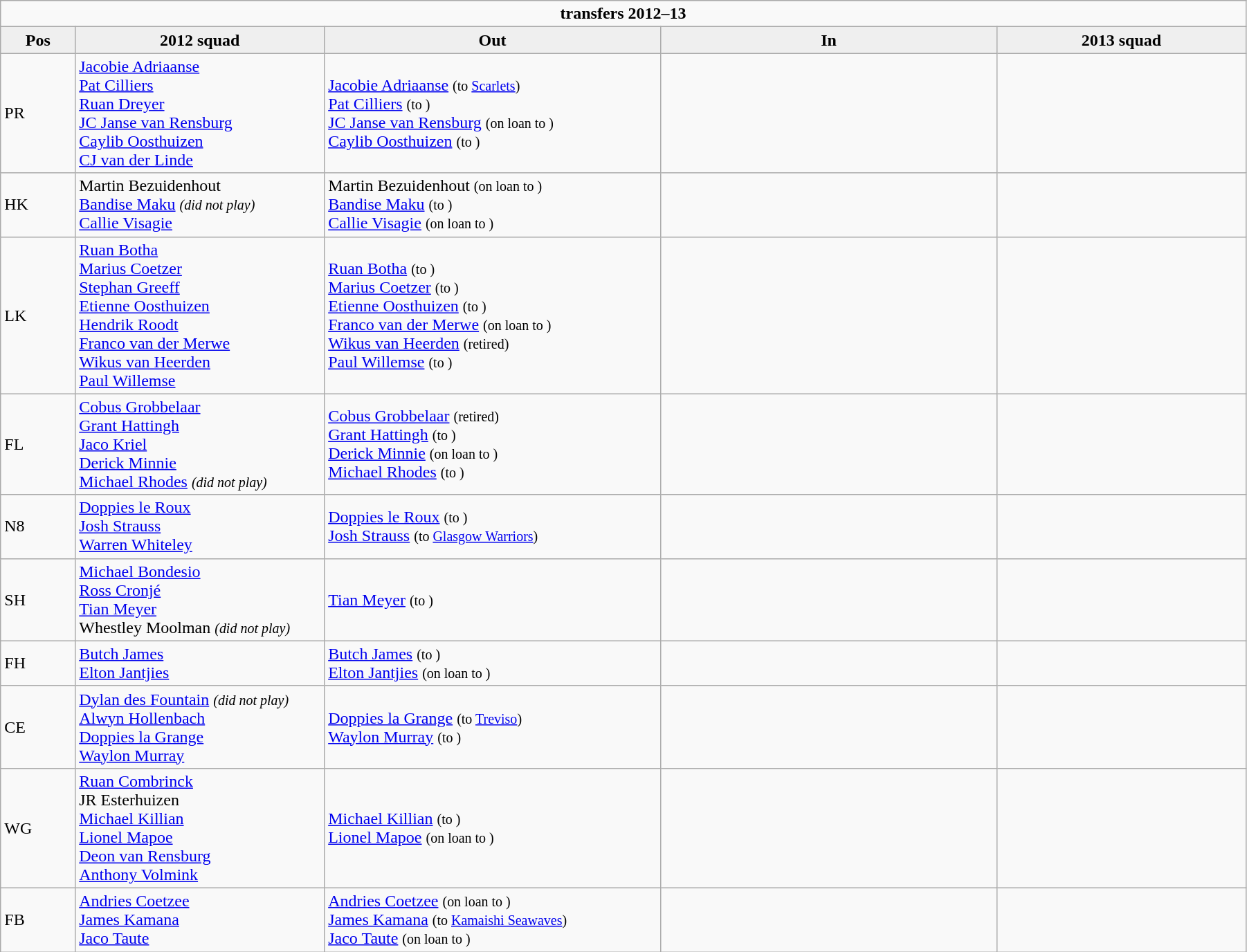<table class="wikitable" style="text-align: left; width:95%">
<tr>
<td colspan="100%" style="text-align:center;"><strong> transfers 2012–13</strong></td>
</tr>
<tr>
<th style="background:#efefef; width:6%;">Pos</th>
<th style="background:#efefef; width:20%;">2012 squad</th>
<th style="background:#efefef; width:27%;">Out</th>
<th style="background:#efefef; width:27%;">In</th>
<th style="background:#efefef; width:20%;">2013 squad</th>
</tr>
<tr>
<td>PR</td>
<td> <a href='#'>Jacobie Adriaanse</a><br><a href='#'>Pat Cilliers</a><br><a href='#'>Ruan Dreyer</a><br><a href='#'>JC Janse van Rensburg</a><br><a href='#'>Caylib Oosthuizen</a><br><a href='#'>CJ van der Linde</a></td>
<td>  <a href='#'>Jacobie Adriaanse</a> <small>(to  <a href='#'>Scarlets</a>)</small><br> <a href='#'>Pat Cilliers</a> <small>(to )</small><br> <a href='#'>JC Janse van Rensburg</a> <small>(on loan to )</small><br> <a href='#'>Caylib Oosthuizen</a> <small>(to )</small></td>
<td> </td>
<td> </td>
</tr>
<tr>
<td>HK</td>
<td> Martin Bezuidenhout<br><a href='#'>Bandise Maku</a> <small><em>(did not play)</em></small><br><a href='#'>Callie Visagie</a></td>
<td>  Martin Bezuidenhout <small>(on loan to )</small><br> <a href='#'>Bandise Maku</a> <small>(to )</small><br> <a href='#'>Callie Visagie</a> <small>(on loan to )</small></td>
<td> </td>
<td> </td>
</tr>
<tr>
<td>LK</td>
<td> <a href='#'>Ruan Botha</a><br><a href='#'>Marius Coetzer</a><br><a href='#'>Stephan Greeff</a><br><a href='#'>Etienne Oosthuizen</a><br><a href='#'>Hendrik Roodt</a><br><a href='#'>Franco van der Merwe</a><br><a href='#'>Wikus van Heerden</a><br><a href='#'>Paul Willemse</a></td>
<td>  <a href='#'>Ruan Botha</a> <small>(to )</small><br> <a href='#'>Marius Coetzer</a> <small>(to )</small><br> <a href='#'>Etienne Oosthuizen</a> <small>(to )</small><br> <a href='#'>Franco van der Merwe</a> <small>(on loan to )</small><br> <a href='#'>Wikus van Heerden</a> <small>(retired)</small><br> <a href='#'>Paul Willemse</a> <small>(to )</small></td>
<td> </td>
<td> </td>
</tr>
<tr>
<td>FL</td>
<td> <a href='#'>Cobus Grobbelaar</a><br><a href='#'>Grant Hattingh</a><br><a href='#'>Jaco Kriel</a><br><a href='#'>Derick Minnie</a><br><a href='#'>Michael Rhodes</a> <small><em>(did not play)</em></small></td>
<td>  <a href='#'>Cobus Grobbelaar</a> <small>(retired)</small><br> <a href='#'>Grant Hattingh</a> <small>(to )</small><br> <a href='#'>Derick Minnie</a> <small>(on loan to )</small><br> <a href='#'>Michael Rhodes</a> <small>(to )</small></td>
<td> </td>
<td> </td>
</tr>
<tr>
<td>N8</td>
<td> <a href='#'>Doppies le Roux</a><br><a href='#'>Josh Strauss</a><br><a href='#'>Warren Whiteley</a></td>
<td>  <a href='#'>Doppies le Roux</a> <small>(to )</small><br> <a href='#'>Josh Strauss</a> <small>(to  <a href='#'>Glasgow Warriors</a>)</small></td>
<td> </td>
<td> </td>
</tr>
<tr>
<td>SH</td>
<td> <a href='#'>Michael Bondesio</a><br><a href='#'>Ross Cronjé</a><br><a href='#'>Tian Meyer</a><br>Whestley Moolman <small><em>(did not play)</em></small></td>
<td>  <a href='#'>Tian Meyer</a> <small>(to )</small></td>
<td> </td>
<td> </td>
</tr>
<tr>
<td>FH</td>
<td> <a href='#'>Butch James</a><br><a href='#'>Elton Jantjies</a></td>
<td>  <a href='#'>Butch James</a> <small>(to )</small><br> <a href='#'>Elton Jantjies</a> <small>(on loan to )</small></td>
<td> </td>
<td> </td>
</tr>
<tr>
<td>CE</td>
<td> <a href='#'>Dylan des Fountain</a> <small><em>(did not play)</em></small><br><a href='#'>Alwyn Hollenbach</a><br><a href='#'>Doppies la Grange</a><br><a href='#'>Waylon Murray</a></td>
<td>  <a href='#'>Doppies la Grange</a> <small>(to  <a href='#'>Treviso</a>)</small><br> <a href='#'>Waylon Murray</a> <small>(to )</small></td>
<td> </td>
<td> </td>
</tr>
<tr>
<td>WG</td>
<td> <a href='#'>Ruan Combrinck</a><br>JR Esterhuizen<br><a href='#'>Michael Killian</a><br><a href='#'>Lionel Mapoe</a><br><a href='#'>Deon van Rensburg</a><br><a href='#'>Anthony Volmink</a></td>
<td>  <a href='#'>Michael Killian</a> <small>(to )</small><br> <a href='#'>Lionel Mapoe</a> <small>(on loan to )</small></td>
<td> </td>
<td> </td>
</tr>
<tr>
<td>FB</td>
<td> <a href='#'>Andries Coetzee</a><br><a href='#'>James Kamana</a><br><a href='#'>Jaco Taute</a></td>
<td>  <a href='#'>Andries Coetzee</a> <small>(on loan to )</small><br> <a href='#'>James Kamana</a> <small>(to  <a href='#'>Kamaishi Seawaves</a>)</small><br> <a href='#'>Jaco Taute</a> <small>(on loan to )</small></td>
<td> </td>
<td> </td>
</tr>
</table>
